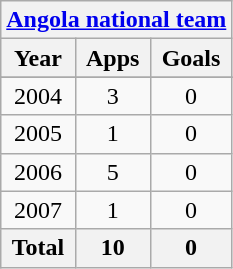<table class="wikitable" style="text-align:center">
<tr>
<th colspan=3><a href='#'>Angola national team</a></th>
</tr>
<tr>
<th>Year</th>
<th>Apps</th>
<th>Goals</th>
</tr>
<tr>
</tr>
<tr>
<td>2004</td>
<td>3</td>
<td>0</td>
</tr>
<tr>
<td>2005</td>
<td>1</td>
<td>0</td>
</tr>
<tr>
<td>2006</td>
<td>5</td>
<td>0</td>
</tr>
<tr>
<td>2007</td>
<td>1</td>
<td>0</td>
</tr>
<tr>
<th>Total</th>
<th>10</th>
<th>0</th>
</tr>
</table>
